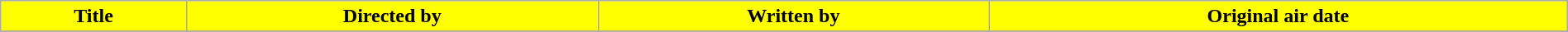<table class="wikitable plainrowheaders" style="width:100%;">
<tr>
<th style="background: #FFFF00">Title</th>
<th style="background: #FFFF00">Directed by</th>
<th style="background: #FFFF00">Written by</th>
<th style="background: #FFFF00">Original air date</th>
</tr>
<tr>
</tr>
</table>
